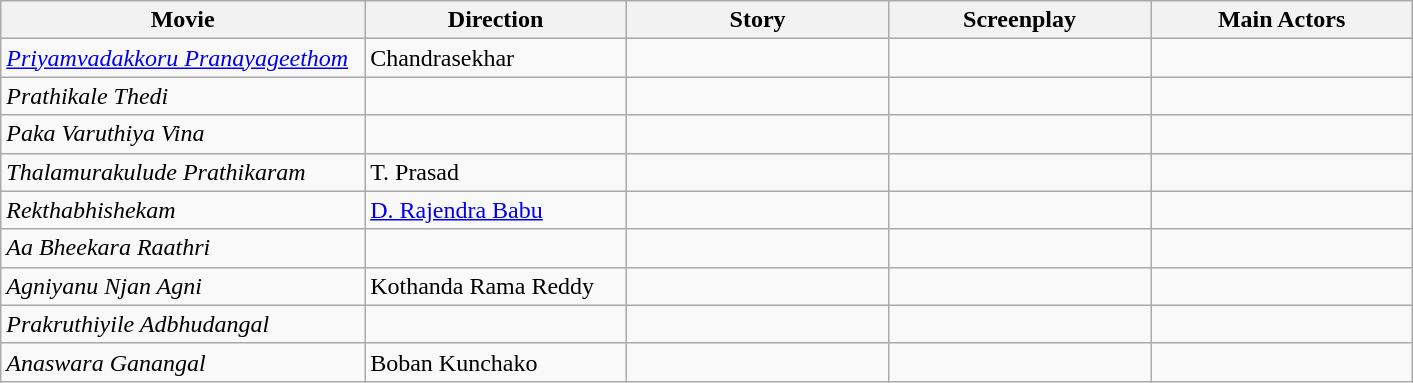<table class="wikitable sortable">
<tr>
<th width="25%">Movie</th>
<th width="18%">Direction</th>
<th width="18%">Story</th>
<th width="18%">Screenplay</th>
<th width="18%">Main Actors</th>
</tr>
<tr valign="top">
<td><em><a href='#'>Priyamvadakkoru Pranayageethom</a></em></td>
<td>Chandrasekhar</td>
<td> </td>
<td> </td>
<td> </td>
</tr>
<tr valign="top">
<td><em>Prathikale Thedi</em></td>
<td> </td>
<td> </td>
<td> </td>
<td> </td>
</tr>
<tr valign="top">
<td><em>Paka Varuthiya Vina</em></td>
<td> </td>
<td> </td>
<td> </td>
<td> </td>
</tr>
<tr valign="top">
<td><em>Thalamurakulude Prathikaram</em></td>
<td>T. Prasad</td>
<td> </td>
<td> </td>
<td> </td>
</tr>
<tr valign="top">
<td><em>Rekthabhishekam</em></td>
<td><a href='#'>D. Rajendra Babu</a></td>
<td> </td>
<td> </td>
<td> </td>
</tr>
<tr valign="top">
<td><em>Aa Bheekara Raathri</em></td>
<td> </td>
<td> </td>
<td> </td>
<td> </td>
</tr>
<tr valign="top">
<td><em>Agniyanu Njan Agni</em></td>
<td>Kothanda Rama Reddy</td>
<td> </td>
<td> </td>
<td> </td>
</tr>
<tr valign="top">
<td><em>Prakruthiyile Adbhudangal</em></td>
<td> </td>
<td> </td>
<td> </td>
<td> </td>
</tr>
<tr valign="top">
<td><em>Anaswara Ganangal</em></td>
<td>Boban Kunchako</td>
<td> </td>
<td> </td>
<td> </td>
</tr>
</table>
